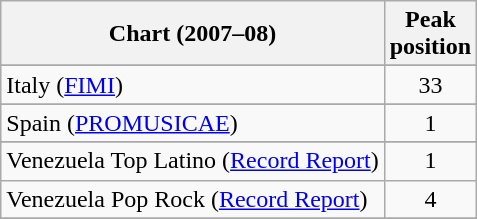<table class="wikitable sortable">
<tr>
<th>Chart (2007–08)</th>
<th>Peak<br>position</th>
</tr>
<tr>
</tr>
<tr>
</tr>
<tr>
</tr>
<tr>
</tr>
<tr>
</tr>
<tr>
</tr>
<tr>
</tr>
<tr>
</tr>
<tr>
<td>Italy (<a href='#'>FIMI</a>)</td>
<td style="text-align:center;">33</td>
</tr>
<tr>
</tr>
<tr>
</tr>
<tr>
<td>Spain (<a href='#'>PROMUSICAE</a>)</td>
<td align="center">1</td>
</tr>
<tr>
</tr>
<tr>
</tr>
<tr>
</tr>
<tr>
</tr>
<tr>
<td>Venezuela Top Latino (<a href='#'>Record Report</a>)</td>
<td align="center">1</td>
</tr>
<tr>
<td>Venezuela Pop Rock (<a href='#'>Record Report</a>)</td>
<td align="center">4</td>
</tr>
<tr>
</tr>
</table>
